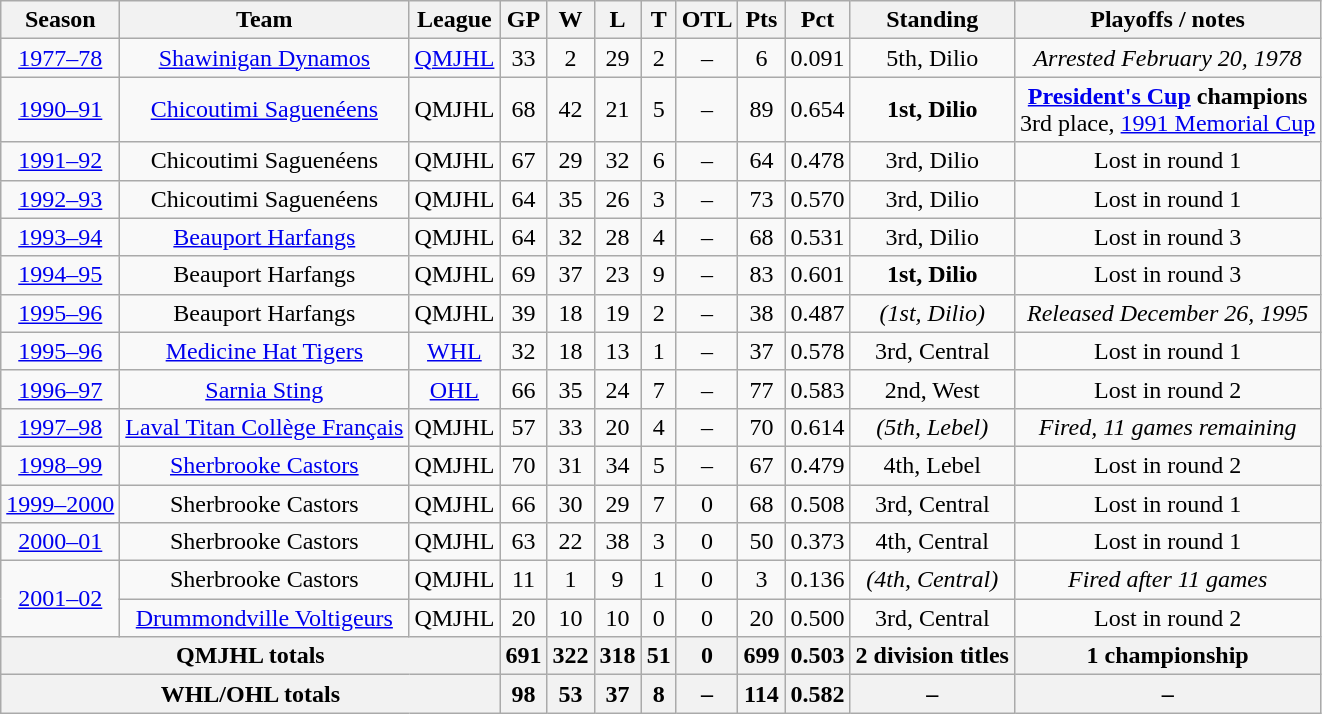<table class="wikitable">
<tr>
<th>Season</th>
<th>Team</th>
<th>League</th>
<th>GP</th>
<th>W</th>
<th>L</th>
<th>T</th>
<th>OTL</th>
<th>Pts</th>
<th>Pct</th>
<th>Standing</th>
<th>Playoffs / notes</th>
</tr>
<tr align="center">
<td><a href='#'>1977–78</a></td>
<td><a href='#'>Shawinigan Dynamos</a></td>
<td><a href='#'>QMJHL</a></td>
<td>33</td>
<td>2</td>
<td>29</td>
<td>2</td>
<td>–</td>
<td>6</td>
<td>0.091</td>
<td>5th, Dilio</td>
<td><em>Arrested February 20, 1978</em></td>
</tr>
<tr align="center">
<td><a href='#'>1990–91</a></td>
<td><a href='#'>Chicoutimi Saguenéens</a></td>
<td>QMJHL</td>
<td>68</td>
<td>42</td>
<td>21</td>
<td>5</td>
<td>–</td>
<td>89</td>
<td>0.654</td>
<td><strong>1st, Dilio</strong></td>
<td><strong><a href='#'>President's Cup</a> champions</strong><br>3rd place, <a href='#'>1991 Memorial Cup</a></td>
</tr>
<tr align="center">
<td><a href='#'>1991–92</a></td>
<td>Chicoutimi Saguenéens</td>
<td>QMJHL</td>
<td>67</td>
<td>29</td>
<td>32</td>
<td>6</td>
<td>–</td>
<td>64</td>
<td>0.478</td>
<td>3rd, Dilio</td>
<td>Lost in round 1</td>
</tr>
<tr align="center">
<td><a href='#'>1992–93</a></td>
<td>Chicoutimi Saguenéens</td>
<td>QMJHL</td>
<td>64</td>
<td>35</td>
<td>26</td>
<td>3</td>
<td>–</td>
<td>73</td>
<td>0.570</td>
<td>3rd, Dilio</td>
<td>Lost in round 1</td>
</tr>
<tr align="center">
<td><a href='#'>1993–94</a></td>
<td><a href='#'>Beauport Harfangs</a></td>
<td>QMJHL</td>
<td>64</td>
<td>32</td>
<td>28</td>
<td>4</td>
<td>–</td>
<td>68</td>
<td>0.531</td>
<td>3rd, Dilio</td>
<td>Lost in round 3</td>
</tr>
<tr align="center">
<td><a href='#'>1994–95</a></td>
<td>Beauport Harfangs</td>
<td>QMJHL</td>
<td>69</td>
<td>37</td>
<td>23</td>
<td>9</td>
<td>–</td>
<td>83</td>
<td>0.601</td>
<td><strong>1st, Dilio</strong></td>
<td>Lost in round 3</td>
</tr>
<tr align="center">
<td><a href='#'>1995–96</a></td>
<td>Beauport Harfangs</td>
<td>QMJHL</td>
<td>39</td>
<td>18</td>
<td>19</td>
<td>2</td>
<td>–</td>
<td>38</td>
<td>0.487</td>
<td><em>(1st, Dilio)</em></td>
<td><em>Released December 26, 1995</em></td>
</tr>
<tr align="center">
<td><a href='#'>1995–96</a></td>
<td><a href='#'>Medicine Hat Tigers</a></td>
<td><a href='#'>WHL</a></td>
<td>32</td>
<td>18</td>
<td>13</td>
<td>1</td>
<td>–</td>
<td>37</td>
<td>0.578</td>
<td>3rd, Central</td>
<td>Lost in round 1</td>
</tr>
<tr align="center">
<td><a href='#'>1996–97</a></td>
<td><a href='#'>Sarnia Sting</a></td>
<td><a href='#'>OHL</a></td>
<td>66</td>
<td>35</td>
<td>24</td>
<td>7</td>
<td>–</td>
<td>77</td>
<td>0.583</td>
<td>2nd, West</td>
<td>Lost in round 2</td>
</tr>
<tr align="center">
<td><a href='#'>1997–98</a></td>
<td><a href='#'>Laval Titan Collège Français</a></td>
<td>QMJHL</td>
<td>57</td>
<td>33</td>
<td>20</td>
<td>4</td>
<td>–</td>
<td>70</td>
<td>0.614</td>
<td><em>(5th, Lebel)</em></td>
<td><em>Fired, 11 games remaining</em></td>
</tr>
<tr align="center">
<td><a href='#'>1998–99</a></td>
<td><a href='#'>Sherbrooke Castors</a></td>
<td>QMJHL</td>
<td>70</td>
<td>31</td>
<td>34</td>
<td>5</td>
<td>–</td>
<td>67</td>
<td>0.479</td>
<td>4th, Lebel</td>
<td>Lost in round 2</td>
</tr>
<tr align="center">
<td><a href='#'>1999–2000</a></td>
<td>Sherbrooke Castors</td>
<td>QMJHL</td>
<td>66</td>
<td>30</td>
<td>29</td>
<td>7</td>
<td>0</td>
<td>68</td>
<td>0.508</td>
<td>3rd, Central</td>
<td>Lost in round 1</td>
</tr>
<tr align="center">
<td><a href='#'>2000–01</a></td>
<td>Sherbrooke Castors</td>
<td>QMJHL</td>
<td>63</td>
<td>22</td>
<td>38</td>
<td>3</td>
<td>0</td>
<td>50</td>
<td>0.373</td>
<td>4th, Central</td>
<td>Lost in round 1</td>
</tr>
<tr align="center">
<td rowspan="2"><a href='#'>2001–02</a></td>
<td>Sherbrooke Castors</td>
<td>QMJHL</td>
<td>11</td>
<td>1</td>
<td>9</td>
<td>1</td>
<td>0</td>
<td>3</td>
<td>0.136</td>
<td><em>(4th, Central)</em></td>
<td><em>Fired after 11 games</em></td>
</tr>
<tr align="center">
<td><a href='#'>Drummondville Voltigeurs</a></td>
<td>QMJHL</td>
<td>20</td>
<td>10</td>
<td>10</td>
<td>0</td>
<td>0</td>
<td>20</td>
<td>0.500</td>
<td>3rd, Central</td>
<td>Lost in round 2</td>
</tr>
<tr>
<th colspan="3">QMJHL totals</th>
<th>691</th>
<th>322</th>
<th>318</th>
<th>51</th>
<th>0</th>
<th>699</th>
<th>0.503</th>
<th>2 division titles</th>
<th>1 championship</th>
</tr>
<tr>
<th colspan="3">WHL/OHL totals</th>
<th>98</th>
<th>53</th>
<th>37</th>
<th>8</th>
<th>–</th>
<th>114</th>
<th>0.582</th>
<th>–</th>
<th>–</th>
</tr>
</table>
